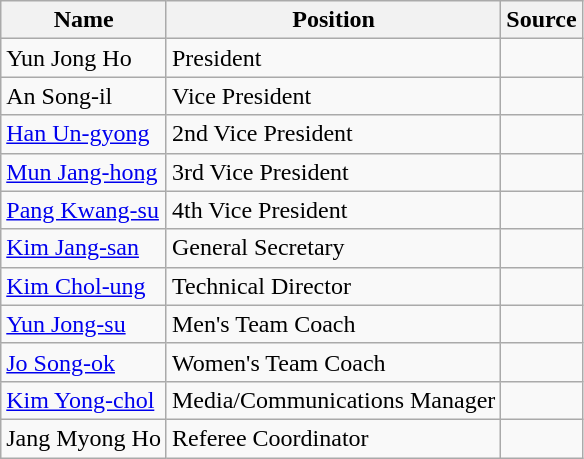<table class="wikitable">
<tr>
<th>Name</th>
<th>Position</th>
<th>Source</th>
</tr>
<tr>
<td> Yun Jong Ho</td>
<td>President</td>
<td></td>
</tr>
<tr>
<td> An Song-il</td>
<td>Vice President</td>
<td></td>
</tr>
<tr>
<td> <a href='#'>Han Un-gyong</a></td>
<td>2nd Vice President</td>
<td></td>
</tr>
<tr>
<td> <a href='#'>Mun Jang-hong</a></td>
<td>3rd Vice President</td>
<td></td>
</tr>
<tr>
<td> <a href='#'>Pang Kwang-su</a></td>
<td>4th Vice President</td>
<td></td>
</tr>
<tr>
<td> <a href='#'>Kim Jang-san</a></td>
<td>General Secretary</td>
<td></td>
</tr>
<tr>
<td> <a href='#'>Kim Chol-ung</a></td>
<td>Technical Director</td>
<td></td>
</tr>
<tr>
<td> <a href='#'>Yun Jong-su</a></td>
<td>Men's Team Coach</td>
<td></td>
</tr>
<tr>
<td> <a href='#'>Jo Song-ok</a></td>
<td>Women's Team Coach</td>
<td></td>
</tr>
<tr>
<td> <a href='#'>Kim Yong-chol</a></td>
<td>Media/Communications Manager</td>
<td></td>
</tr>
<tr>
<td> Jang Myong Ho</td>
<td>Referee Coordinator</td>
<td></td>
</tr>
</table>
